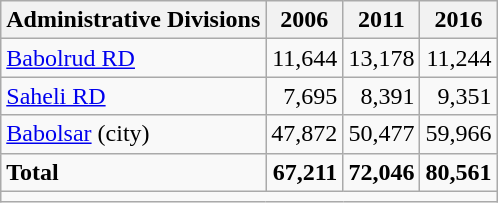<table class="wikitable">
<tr>
<th>Administrative Divisions</th>
<th>2006</th>
<th>2011</th>
<th>2016</th>
</tr>
<tr>
<td><a href='#'>Babolrud RD</a></td>
<td style="text-align: right;">11,644</td>
<td style="text-align: right;">13,178</td>
<td style="text-align: right;">11,244</td>
</tr>
<tr>
<td><a href='#'>Saheli RD</a></td>
<td style="text-align: right;">7,695</td>
<td style="text-align: right;">8,391</td>
<td style="text-align: right;">9,351</td>
</tr>
<tr>
<td><a href='#'>Babolsar</a> (city)</td>
<td style="text-align: right;">47,872</td>
<td style="text-align: right;">50,477</td>
<td style="text-align: right;">59,966</td>
</tr>
<tr>
<td><strong>Total</strong></td>
<td style="text-align: right;"><strong>67,211</strong></td>
<td style="text-align: right;"><strong>72,046</strong></td>
<td style="text-align: right;"><strong>80,561</strong></td>
</tr>
<tr>
<td colspan=4></td>
</tr>
</table>
